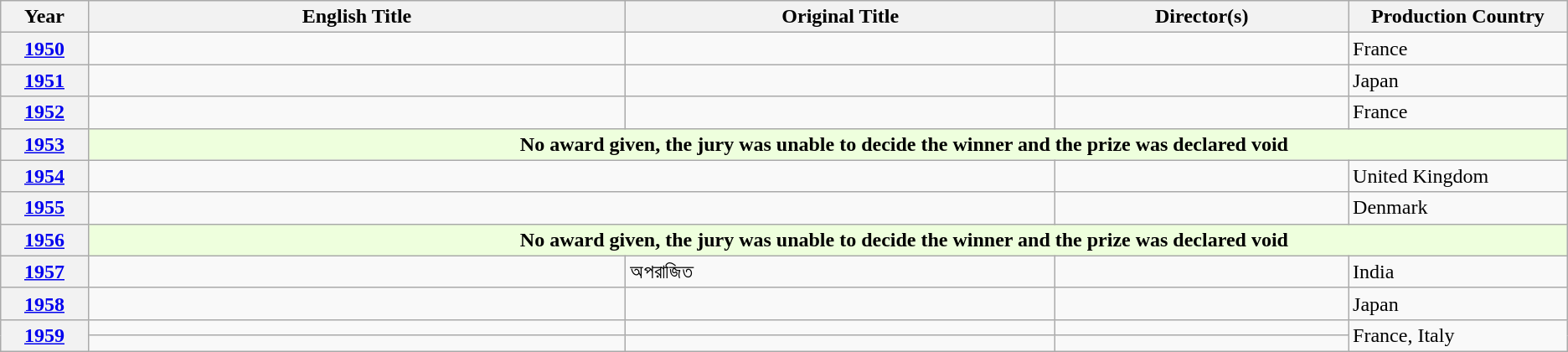<table class="wikitable">
<tr>
<th scope="col" style="width:1%;">Year</th>
<th scope="col" style="width:10%;">English Title</th>
<th scope="col" style="width:8%;">Original Title</th>
<th scope="col" style="width:5%;">Director(s)</th>
<th scope="col" style="width:3%;">Production Country</th>
</tr>
<tr>
<th style="text-align:center;"><a href='#'>1950</a></th>
<td></td>
<td></td>
<td></td>
<td>France</td>
</tr>
<tr>
<th style="text-align:center;"><a href='#'>1951</a></th>
<td></td>
<td></td>
<td></td>
<td>Japan</td>
</tr>
<tr>
<th style="text-align:center;"><a href='#'>1952</a></th>
<td></td>
<td></td>
<td></td>
<td>France</td>
</tr>
<tr>
<th style="text-align:center;"><a href='#'>1953</a></th>
<th colspan="4" style="background-color:#EFD; padding-left:10%" data-sort-value="ω">No award given, the jury was unable to decide the winner and the prize was declared void</th>
</tr>
<tr>
<th style="text-align:center;"><a href='#'>1954</a></th>
<td colspan="2"></td>
<td></td>
<td>United Kingdom</td>
</tr>
<tr>
<th style="text-align:center;"><a href='#'>1955</a></th>
<td colspan="2"></td>
<td></td>
<td>Denmark</td>
</tr>
<tr>
<th style="text-align:center;"><a href='#'>1956</a></th>
<th colspan="4" style="background-color:#EFD; padding-left:10%" data-sort-value="ω">No award given, the jury was unable to decide the winner and the prize was declared void</th>
</tr>
<tr>
<th style="text-align:center;"><a href='#'>1957</a></th>
<td></td>
<td>অপরাজিত</td>
<td></td>
<td>India</td>
</tr>
<tr>
<th style="text-align:center;"><a href='#'>1958</a></th>
<td></td>
<td></td>
<td></td>
<td>Japan</td>
</tr>
<tr>
<th rowspan="2" style="text-align:center;"><a href='#'>1959</a></th>
<td></td>
<td></td>
<td></td>
<td rowspan="2">France, Italy</td>
</tr>
<tr>
<td></td>
<td></td>
<td></td>
</tr>
</table>
